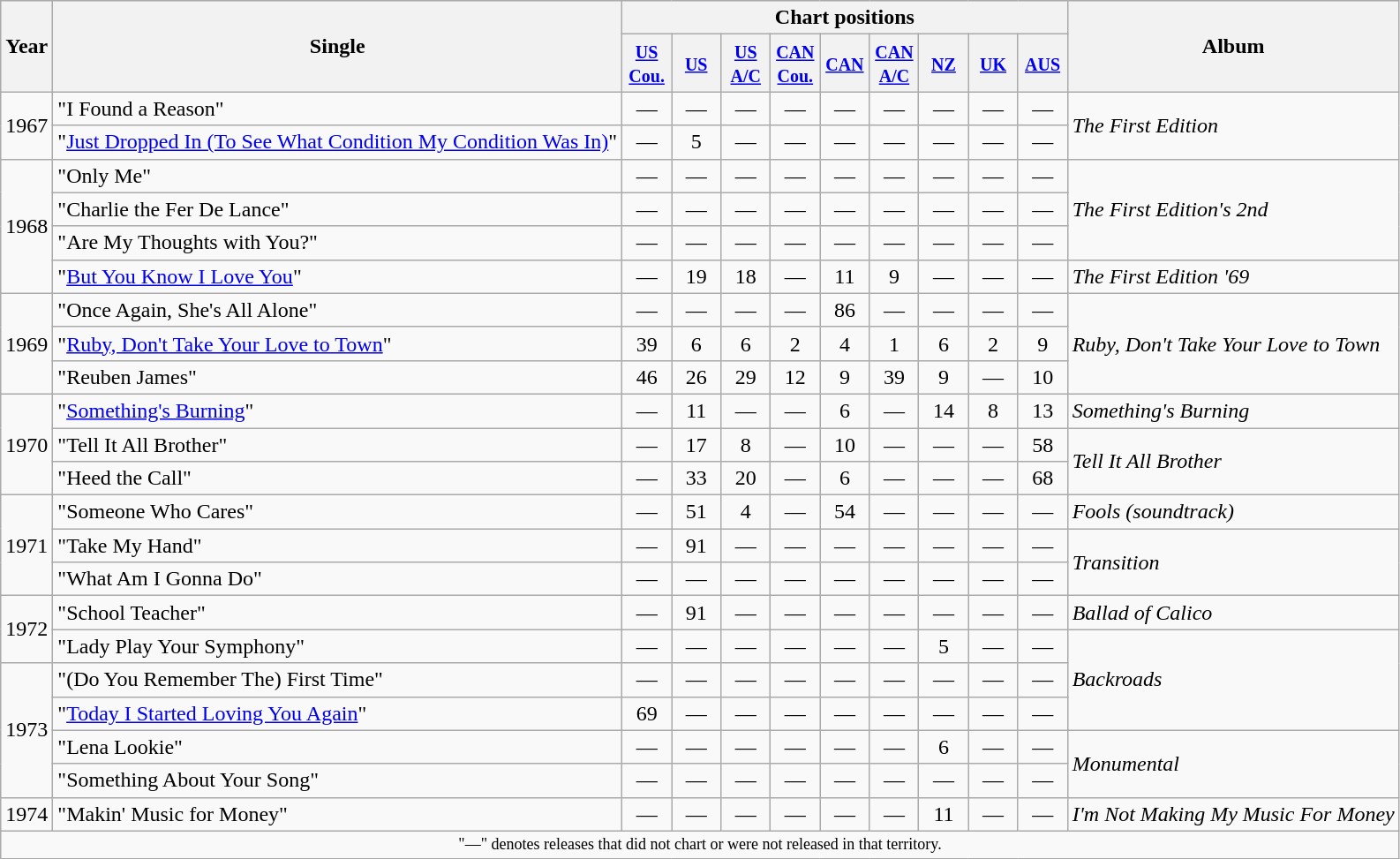<table class="wikitable">
<tr>
<th rowspan="2">Year</th>
<th rowspan="2">Single</th>
<th colspan="9">Chart positions</th>
<th rowspan="2">Album</th>
</tr>
<tr>
<th style="width:30px;"><small><a href='#'>US Cou.</a></small><br></th>
<th style="width:30px;"><small><a href='#'>US</a></small><br></th>
<th style="width:30px;"><small><a href='#'>US A/C</a></small><br></th>
<th style="width:30px;"><small><a href='#'>CAN Cou.</a></small><br></th>
<th style="width:30px;"><small><a href='#'>CAN</a></small><br></th>
<th style="width:30px;"><small><a href='#'>CAN A/C</a></small><br></th>
<th style="width:30px;"><small><a href='#'>NZ</a></small><br></th>
<th style="width:30px;"><small><a href='#'>UK</a></small><br></th>
<th style="width:30px;"><small><a href='#'>AUS</a></small><br></th>
</tr>
<tr>
<td rowspan="2">1967</td>
<td>"I Found a Reason"</td>
<td style="text-align:center;">—</td>
<td style="text-align:center;">—</td>
<td style="text-align:center;">—</td>
<td style="text-align:center;">—</td>
<td style="text-align:center;">—</td>
<td style="text-align:center;">—</td>
<td style="text-align:center;">—</td>
<td style="text-align:center;">—</td>
<td style="text-align:center;">—</td>
<td rowspan="2"><em>The First Edition</em></td>
</tr>
<tr>
<td>"<a href='#'>Just Dropped In (To See What Condition My Condition Was In)</a>"</td>
<td style="text-align:center;">—</td>
<td style="text-align:center;">5</td>
<td style="text-align:center;">—</td>
<td style="text-align:center;">—</td>
<td style="text-align:center;">—</td>
<td style="text-align:center;">—</td>
<td style="text-align:center;">—</td>
<td style="text-align:center;">—</td>
<td style="text-align:center;">—</td>
</tr>
<tr>
<td rowspan="4">1968</td>
<td>"Only Me"</td>
<td style="text-align:center;">—</td>
<td style="text-align:center;">—</td>
<td style="text-align:center;">—</td>
<td style="text-align:center;">—</td>
<td style="text-align:center;">—</td>
<td style="text-align:center;">—</td>
<td style="text-align:center;">—</td>
<td style="text-align:center;">—</td>
<td style="text-align:center;">—</td>
<td rowspan="3"><em>The First Edition's 2nd</em></td>
</tr>
<tr>
<td>"Charlie the Fer De Lance"</td>
<td style="text-align:center;">—</td>
<td style="text-align:center;">—</td>
<td style="text-align:center;">—</td>
<td style="text-align:center;">—</td>
<td style="text-align:center;">—</td>
<td style="text-align:center;">—</td>
<td style="text-align:center;">—</td>
<td style="text-align:center;">—</td>
<td style="text-align:center;">—</td>
</tr>
<tr>
<td>"Are My Thoughts with You?"</td>
<td style="text-align:center;">—</td>
<td style="text-align:center;">—</td>
<td style="text-align:center;">—</td>
<td style="text-align:center;">—</td>
<td style="text-align:center;">—</td>
<td style="text-align:center;">—</td>
<td style="text-align:center;">—</td>
<td style="text-align:center;">—</td>
<td style="text-align:center;">—</td>
</tr>
<tr>
<td>"<a href='#'>But You Know I Love You</a>"</td>
<td style="text-align:center;">—</td>
<td style="text-align:center;">19</td>
<td style="text-align:center;">18</td>
<td style="text-align:center;">—</td>
<td style="text-align:center;">11</td>
<td style="text-align:center;">9</td>
<td style="text-align:center;">—</td>
<td style="text-align:center;">—</td>
<td style="text-align:center;">—</td>
<td><em>The First Edition '69</em></td>
</tr>
<tr>
<td rowspan="3">1969</td>
<td>"Once Again, She's All Alone"</td>
<td style="text-align:center;">—</td>
<td style="text-align:center;">—</td>
<td style="text-align:center;">—</td>
<td style="text-align:center;">—</td>
<td style="text-align:center;">86</td>
<td style="text-align:center;">—</td>
<td style="text-align:center;">—</td>
<td style="text-align:center;">—</td>
<td style="text-align:center;">—</td>
<td rowspan="3"><em>Ruby, Don't Take Your Love to Town</em></td>
</tr>
<tr>
<td>"<a href='#'>Ruby, Don't Take Your Love to Town</a>"</td>
<td style="text-align:center;">39</td>
<td style="text-align:center;">6</td>
<td style="text-align:center;">6</td>
<td style="text-align:center;">2</td>
<td style="text-align:center;">4</td>
<td style="text-align:center;">1</td>
<td style="text-align:center;">6</td>
<td style="text-align:center;">2</td>
<td style="text-align:center;">9</td>
</tr>
<tr>
<td>"Reuben James"</td>
<td style="text-align:center;">46</td>
<td style="text-align:center;">26</td>
<td style="text-align:center;">29</td>
<td style="text-align:center;">12</td>
<td style="text-align:center;">9</td>
<td style="text-align:center;">39</td>
<td style="text-align:center;">9</td>
<td style="text-align:center;">—</td>
<td style="text-align:center;">10</td>
</tr>
<tr>
<td rowspan="3">1970</td>
<td>"<a href='#'>Something's Burning</a>"</td>
<td style="text-align:center;">—</td>
<td style="text-align:center;">11</td>
<td style="text-align:center;">—</td>
<td style="text-align:center;">—</td>
<td style="text-align:center;">6</td>
<td style="text-align:center;">—</td>
<td style="text-align:center;">14</td>
<td style="text-align:center;">8</td>
<td style="text-align:center;">13</td>
<td><em>Something's Burning</em></td>
</tr>
<tr>
<td>"Tell It All Brother"</td>
<td style="text-align:center;">—</td>
<td style="text-align:center;">17</td>
<td style="text-align:center;">8</td>
<td style="text-align:center;">—</td>
<td style="text-align:center;">10</td>
<td style="text-align:center;">—</td>
<td style="text-align:center;">—</td>
<td style="text-align:center;">—</td>
<td style="text-align:center;">58</td>
<td rowspan="2"><em>Tell It All Brother</em></td>
</tr>
<tr>
<td>"Heed the Call"</td>
<td style="text-align:center;">—</td>
<td style="text-align:center;">33</td>
<td style="text-align:center;">20</td>
<td style="text-align:center;">—</td>
<td style="text-align:center;">6</td>
<td style="text-align:center;">—</td>
<td style="text-align:center;">—</td>
<td style="text-align:center;">—</td>
<td style="text-align:center;">68</td>
</tr>
<tr>
<td rowspan="3">1971</td>
<td>"Someone Who Cares"</td>
<td style="text-align:center;">—</td>
<td style="text-align:center;">51</td>
<td style="text-align:center;">4</td>
<td style="text-align:center;">—</td>
<td style="text-align:center;">54</td>
<td style="text-align:center;">—</td>
<td style="text-align:center;">—</td>
<td style="text-align:center;">—</td>
<td style="text-align:center;">—</td>
<td><em>Fools (soundtrack)</em></td>
</tr>
<tr>
<td>"Take My Hand"</td>
<td style="text-align:center;">—</td>
<td style="text-align:center;">91</td>
<td style="text-align:center;">—</td>
<td style="text-align:center;">—</td>
<td style="text-align:center;">—</td>
<td style="text-align:center;">—</td>
<td style="text-align:center;">—</td>
<td style="text-align:center;">—</td>
<td style="text-align:center;">—</td>
<td rowspan="2"><em>Transition</em></td>
</tr>
<tr>
<td>"What Am I Gonna Do"</td>
<td style="text-align:center;">—</td>
<td style="text-align:center;">—</td>
<td style="text-align:center;">—</td>
<td style="text-align:center;">—</td>
<td style="text-align:center;">—</td>
<td style="text-align:center;">—</td>
<td style="text-align:center;">—</td>
<td style="text-align:center;">—</td>
<td style="text-align:center;">—</td>
</tr>
<tr>
<td rowspan="2">1972</td>
<td>"School Teacher"</td>
<td style="text-align:center;">—</td>
<td style="text-align:center;">91</td>
<td style="text-align:center;">—</td>
<td style="text-align:center;">—</td>
<td style="text-align:center;">—</td>
<td style="text-align:center;">—</td>
<td style="text-align:center;">—</td>
<td style="text-align:center;">—</td>
<td style="text-align:center;">—</td>
<td><em>Ballad of Calico</em></td>
</tr>
<tr>
<td>"Lady Play Your Symphony"</td>
<td style="text-align:center;">—</td>
<td style="text-align:center;">—</td>
<td style="text-align:center;">—</td>
<td style="text-align:center;">—</td>
<td style="text-align:center;">—</td>
<td style="text-align:center;">—</td>
<td style="text-align:center;">5</td>
<td style="text-align:center;">—</td>
<td style="text-align:center;">—</td>
<td rowspan="3"><em>Backroads</em></td>
</tr>
<tr>
<td rowspan="4">1973</td>
<td>"(Do You Remember The) First Time"</td>
<td style="text-align:center;">—</td>
<td style="text-align:center;">—</td>
<td style="text-align:center;">—</td>
<td style="text-align:center;">—</td>
<td style="text-align:center;">—</td>
<td style="text-align:center;">—</td>
<td style="text-align:center;">—</td>
<td style="text-align:center;">—</td>
<td style="text-align:center;">—</td>
</tr>
<tr>
<td>"<a href='#'>Today I Started Loving You Again</a>"</td>
<td style="text-align:center;">69</td>
<td style="text-align:center;">—</td>
<td style="text-align:center;">—</td>
<td style="text-align:center;">—</td>
<td style="text-align:center;">—</td>
<td style="text-align:center;">—</td>
<td style="text-align:center;">—</td>
<td style="text-align:center;">—</td>
<td style="text-align:center;">—</td>
</tr>
<tr>
<td>"Lena Lookie"</td>
<td style="text-align:center;">—</td>
<td style="text-align:center;">—</td>
<td style="text-align:center;">—</td>
<td style="text-align:center;">—</td>
<td style="text-align:center;">—</td>
<td style="text-align:center;">—</td>
<td style="text-align:center;">6</td>
<td style="text-align:center;">—</td>
<td style="text-align:center;">—</td>
<td rowspan="2"><em>Monumental</em></td>
</tr>
<tr>
<td>"Something About Your Song"</td>
<td style="text-align:center;">—</td>
<td style="text-align:center;">—</td>
<td style="text-align:center;">—</td>
<td style="text-align:center;">—</td>
<td style="text-align:center;">—</td>
<td style="text-align:center;">—</td>
<td style="text-align:center;">—</td>
<td style="text-align:center;">—</td>
<td style="text-align:center;">—</td>
</tr>
<tr>
<td>1974</td>
<td>"Makin' Music for Money"</td>
<td style="text-align:center;">—</td>
<td style="text-align:center;">—</td>
<td style="text-align:center;">—</td>
<td style="text-align:center;">—</td>
<td style="text-align:center;">—</td>
<td style="text-align:center;">—</td>
<td style="text-align:center;">11</td>
<td style="text-align:center;">—</td>
<td style="text-align:center;">—</td>
<td><em>I'm Not Making My Music For Money</em></td>
</tr>
<tr>
<td colspan="12" style="text-align:center; font-size:9pt;">"—" denotes releases that did not chart or were not released in that territory.</td>
</tr>
</table>
